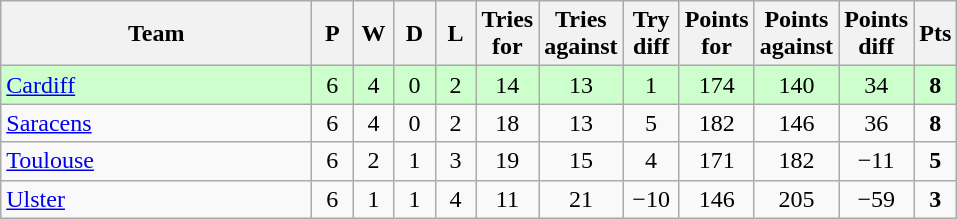<table class="wikitable" style="text-align: center;">
<tr>
<th width="200">Team</th>
<th width="20">P</th>
<th width="20">W</th>
<th width="20">D</th>
<th width="20">L</th>
<th width="20">Tries for</th>
<th width="20">Tries against</th>
<th width="30">Try diff</th>
<th width="20">Points for</th>
<th width="20">Points against</th>
<th width="25">Points diff</th>
<th width="20">Pts</th>
</tr>
<tr bgcolor="#ccffcc">
<td align="left">  <a href='#'>Cardiff</a></td>
<td>6</td>
<td>4</td>
<td>0</td>
<td>2</td>
<td>14</td>
<td>13</td>
<td>1</td>
<td>174</td>
<td>140</td>
<td>34</td>
<td><strong>8</strong></td>
</tr>
<tr>
<td align="left">  <a href='#'>Saracens</a></td>
<td>6</td>
<td>4</td>
<td>0</td>
<td>2</td>
<td>18</td>
<td>13</td>
<td>5</td>
<td>182</td>
<td>146</td>
<td>36</td>
<td><strong>8</strong></td>
</tr>
<tr>
<td align="left"> <a href='#'>Toulouse</a></td>
<td>6</td>
<td>2</td>
<td>1</td>
<td>3</td>
<td>19</td>
<td>15</td>
<td>4</td>
<td>171</td>
<td>182</td>
<td>−11</td>
<td><strong>5</strong></td>
</tr>
<tr>
<td align="left"> <a href='#'>Ulster</a></td>
<td>6</td>
<td>1</td>
<td>1</td>
<td>4</td>
<td>11</td>
<td>21</td>
<td>−10</td>
<td>146</td>
<td>205</td>
<td>−59</td>
<td><strong>3</strong></td>
</tr>
</table>
